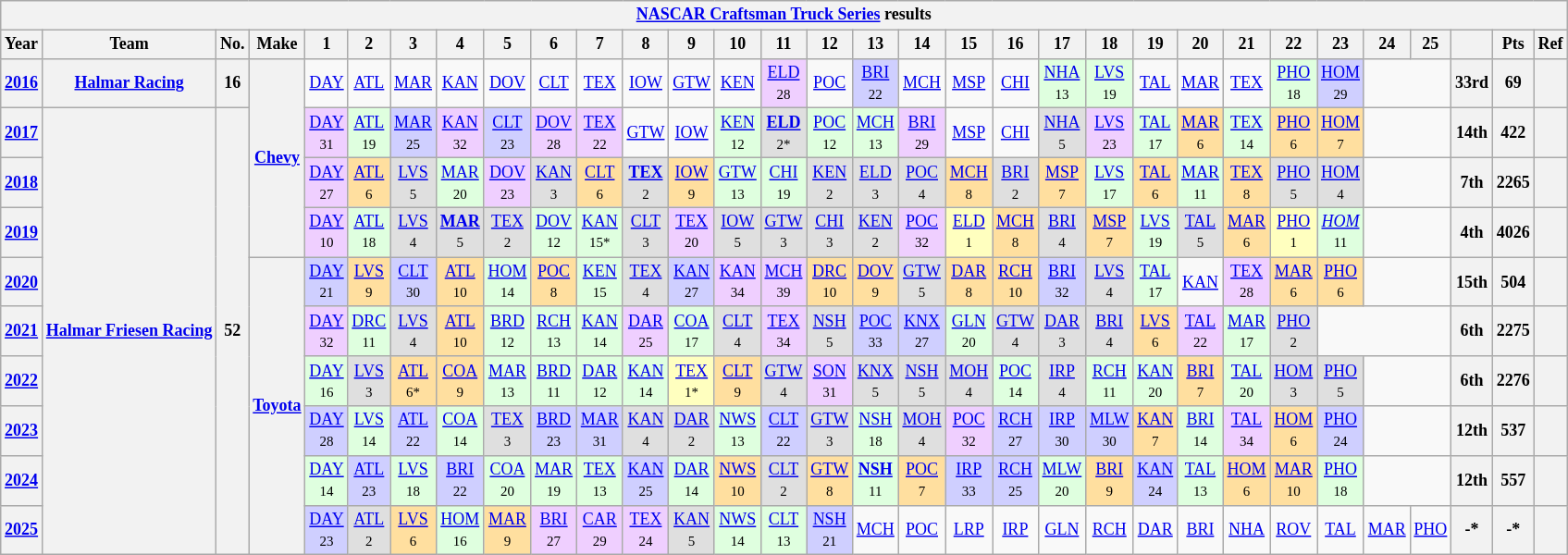<table class="wikitable" style="text-align:center; font-size:75%">
<tr>
<th colspan=32><a href='#'>NASCAR Craftsman Truck Series</a> results</th>
</tr>
<tr>
<th>Year</th>
<th>Team</th>
<th>No.</th>
<th>Make</th>
<th>1</th>
<th>2</th>
<th>3</th>
<th>4</th>
<th>5</th>
<th>6</th>
<th>7</th>
<th>8</th>
<th>9</th>
<th>10</th>
<th>11</th>
<th>12</th>
<th>13</th>
<th>14</th>
<th>15</th>
<th>16</th>
<th>17</th>
<th>18</th>
<th>19</th>
<th>20</th>
<th>21</th>
<th>22</th>
<th>23</th>
<th>24</th>
<th>25</th>
<th></th>
<th>Pts</th>
<th>Ref</th>
</tr>
<tr>
<th><a href='#'>2016</a></th>
<th><a href='#'>Halmar Racing</a></th>
<th>16</th>
<th rowspan=4><a href='#'>Chevy</a></th>
<td><a href='#'>DAY</a></td>
<td><a href='#'>ATL</a></td>
<td><a href='#'>MAR</a></td>
<td><a href='#'>KAN</a></td>
<td><a href='#'>DOV</a></td>
<td><a href='#'>CLT</a></td>
<td><a href='#'>TEX</a></td>
<td><a href='#'>IOW</a></td>
<td><a href='#'>GTW</a></td>
<td><a href='#'>KEN</a></td>
<td style="background:#EFCFFF;"><a href='#'>ELD</a><br><small>28</small></td>
<td><a href='#'>POC</a></td>
<td style="background:#CFCFFF;"><a href='#'>BRI</a><br><small>22</small></td>
<td><a href='#'>MCH</a></td>
<td><a href='#'>MSP</a></td>
<td><a href='#'>CHI</a></td>
<td style="background:#DFFFDF;"><a href='#'>NHA</a><br><small>13</small></td>
<td style="background:#DFFFDF;"><a href='#'>LVS</a><br><small>19</small></td>
<td><a href='#'>TAL</a></td>
<td><a href='#'>MAR</a></td>
<td><a href='#'>TEX</a></td>
<td style="background:#DFFFDF;"><a href='#'>PHO</a><br><small>18</small></td>
<td style="background:#CFCFFF;"><a href='#'>HOM</a><br><small>29</small></td>
<td colspan=2></td>
<th>33rd</th>
<th>69</th>
<th></th>
</tr>
<tr>
<th><a href='#'>2017</a></th>
<th rowspan=9><a href='#'>Halmar Friesen Racing</a></th>
<th rowspan=9>52</th>
<td style="background:#EFCFFF;"><a href='#'>DAY</a><br><small>31</small></td>
<td style="background:#DFFFDF;"><a href='#'>ATL</a><br><small>19</small></td>
<td style="background:#CFCFFF;"><a href='#'>MAR</a><br><small>25</small></td>
<td style="background:#EFCFFF;"><a href='#'>KAN</a><br><small>32</small></td>
<td style="background:#CFCFFF;"><a href='#'>CLT</a><br><small>23</small></td>
<td style="background:#EFCFFF;"><a href='#'>DOV</a><br><small>28</small></td>
<td style="background:#EFCFFF;"><a href='#'>TEX</a><br><small>22</small></td>
<td><a href='#'>GTW</a></td>
<td><a href='#'>IOW</a></td>
<td style="background:#DFFFDF;"><a href='#'>KEN</a><br><small>12</small></td>
<td style="background:#DFDFDF;"><strong><a href='#'>ELD</a></strong><br><small>2*</small></td>
<td style="background:#DFFFDF;"><a href='#'>POC</a><br><small>12</small></td>
<td style="background:#DFFFDF;"><a href='#'>MCH</a><br><small>13</small></td>
<td style="background:#EFCFFF;"><a href='#'>BRI</a><br><small>29</small></td>
<td><a href='#'>MSP</a></td>
<td><a href='#'>CHI</a></td>
<td style="background:#DFDFDF;"><a href='#'>NHA</a><br><small>5</small></td>
<td style="background:#EFCFFF;"><a href='#'>LVS</a><br><small>23</small></td>
<td style="background:#DFFFDF;"><a href='#'>TAL</a><br><small>17</small></td>
<td style="background:#FFDF9F;"><a href='#'>MAR</a><br><small>6</small></td>
<td style="background:#DFFFDF;"><a href='#'>TEX</a><br><small>14</small></td>
<td style="background:#FFDF9F;"><a href='#'>PHO</a><br><small>6</small></td>
<td style="background:#FFDF9F;"><a href='#'>HOM</a><br><small>7</small></td>
<td colspan=2></td>
<th>14th</th>
<th>422</th>
<th></th>
</tr>
<tr>
<th><a href='#'>2018</a></th>
<td style="background:#EFCFFF;"><a href='#'>DAY</a><br><small>27</small></td>
<td style="background:#FFDF9F;"><a href='#'>ATL</a><br><small>6</small></td>
<td style="background:#DFDFDF;"><a href='#'>LVS</a><br><small>5</small></td>
<td style="background:#DFFFDF;"><a href='#'>MAR</a><br><small>20</small></td>
<td style="background:#EFCFFF;"><a href='#'>DOV</a><br><small>23</small></td>
<td style="background:#DFDFDF;"><a href='#'>KAN</a><br><small>3</small></td>
<td style="background:#FFDF9F;"><a href='#'>CLT</a><br><small>6</small></td>
<td style="background:#DFDFDF;"><strong><a href='#'>TEX</a></strong><br><small>2</small></td>
<td style="background:#FFDF9F;"><a href='#'>IOW</a><br><small>9</small></td>
<td style="background:#DFFFDF;"><a href='#'>GTW</a><br><small>13</small></td>
<td style="background:#DFFFDF;"><a href='#'>CHI</a><br><small>19</small></td>
<td style="background:#DFDFDF;"><a href='#'>KEN</a><br><small>2</small></td>
<td style="background:#DFDFDF;"><a href='#'>ELD</a><br><small>3</small></td>
<td style="background:#DFDFDF;"><a href='#'>POC</a><br><small>4</small></td>
<td style="background:#FFDF9F;"><a href='#'>MCH</a><br><small>8</small></td>
<td style="background:#DFDFDF;"><a href='#'>BRI</a><br><small>2</small></td>
<td style="background:#FFDF9F;"><a href='#'>MSP</a><br><small>7</small></td>
<td style="background:#DFFFDF;"><a href='#'>LVS</a><br><small>17</small></td>
<td style="background:#FFDF9F;"><a href='#'>TAL</a><br><small>6</small></td>
<td style="background:#DFFFDF;"><a href='#'>MAR</a><br><small>11</small></td>
<td style="background:#FFDF9F;"><a href='#'>TEX</a><br><small>8</small></td>
<td style="background:#DFDFDF;"><a href='#'>PHO</a><br><small>5</small></td>
<td style="background:#DFDFDF;"><a href='#'>HOM</a><br><small>4</small></td>
<td colspan=2></td>
<th>7th</th>
<th>2265</th>
<th></th>
</tr>
<tr>
<th><a href='#'>2019</a></th>
<td style="background:#EFCFFF;"><a href='#'>DAY</a><br><small>10</small></td>
<td style="background:#DFFFDF;"><a href='#'>ATL</a><br><small>18</small></td>
<td style="background:#DFDFDF;"><a href='#'>LVS</a><br><small>4</small></td>
<td style="background:#DFDFDF;"><strong><a href='#'>MAR</a></strong><br><small>5</small></td>
<td style="background:#DFDFDF;"><a href='#'>TEX</a><br><small>2</small></td>
<td style="background:#DFFFDF;"><a href='#'>DOV</a><br><small>12</small></td>
<td style="background:#DFFFDF;"><a href='#'>KAN</a><br><small>15*</small></td>
<td style="background:#DFDFDF;"><a href='#'>CLT</a><br><small>3</small></td>
<td style="background:#EFCFFF;"><a href='#'>TEX</a><br><small>20</small></td>
<td style="background:#DFDFDF;"><a href='#'>IOW</a><br><small>5</small></td>
<td style="background:#DFDFDF;"><a href='#'>GTW</a><br><small>3</small></td>
<td style="background:#DFDFDF;"><a href='#'>CHI</a><br><small>3</small></td>
<td style="background:#DFDFDF;"><a href='#'>KEN</a><br><small>2</small></td>
<td style="background:#EFCFFF;"><a href='#'>POC</a><br><small>32</small></td>
<td style="background:#FFFFBF;"><a href='#'>ELD</a><br><small>1</small></td>
<td style="background:#FFDF9F;"><a href='#'>MCH</a><br><small>8</small></td>
<td style="background:#DFDFDF;"><a href='#'>BRI</a><br><small>4</small></td>
<td style="background:#FFDF9F;"><a href='#'>MSP</a><br><small>7</small></td>
<td style="background:#DFFFDF;"><a href='#'>LVS</a><br><small>19</small></td>
<td style="background:#DFDFDF;"><a href='#'>TAL</a><br><small>5</small></td>
<td style="background:#FFDF9F;"><a href='#'>MAR</a><br><small>6</small></td>
<td style="background:#FFFFBF;"><a href='#'>PHO</a><br><small>1</small></td>
<td style="background:#DFFFDF;"><em><a href='#'>HOM</a></em><br><small>11</small></td>
<td colspan=2></td>
<th>4th</th>
<th>4026</th>
<th></th>
</tr>
<tr>
<th><a href='#'>2020</a></th>
<th rowspan=6><a href='#'>Toyota</a></th>
<td style="background:#CFCFFF;"><a href='#'>DAY</a><br><small>21</small></td>
<td style="background:#FFDF9F;"><a href='#'>LVS</a><br><small>9</small></td>
<td style="background:#CFCFFF;"><a href='#'>CLT</a><br><small>30</small></td>
<td style="background:#FFDF9F;"><a href='#'>ATL</a><br><small>10</small></td>
<td style="background:#DFFFDF;"><a href='#'>HOM</a><br><small>14</small></td>
<td style="background:#FFDF9F;"><a href='#'>POC</a><br><small>8</small></td>
<td style="background:#DFFFDF;"><a href='#'>KEN</a><br><small>15</small></td>
<td style="background:#DFDFDF;"><a href='#'>TEX</a><br><small>4</small></td>
<td style="background:#CFCFFF;"><a href='#'>KAN</a><br><small>27</small></td>
<td style="background:#EFCFFF;"><a href='#'>KAN</a><br><small>34</small></td>
<td style="background:#EFCFFF;"><a href='#'>MCH</a><br><small>39</small></td>
<td style="background:#FFDF9F;"><a href='#'>DRC</a><br><small>10</small></td>
<td style="background:#FFDF9F;"><a href='#'>DOV</a><br><small>9</small></td>
<td style="background:#DFDFDF;"><a href='#'>GTW</a><br><small>5</small></td>
<td style="background:#FFDF9F;"><a href='#'>DAR</a><br><small>8</small></td>
<td style="background:#FFDF9F;"><a href='#'>RCH</a><br><small>10</small></td>
<td style="background:#CFCFFF;"><a href='#'>BRI</a><br><small>32</small></td>
<td style="background:#DFDFDF;"><a href='#'>LVS</a><br><small>4</small></td>
<td style="background:#DFFFDF;"><a href='#'>TAL</a><br><small>17</small></td>
<td><a href='#'>KAN</a></td>
<td style="background:#EFCFFF;"><a href='#'>TEX</a><br><small>28</small></td>
<td style="background:#FFDF9F;"><a href='#'>MAR</a><br><small>6</small></td>
<td style="background:#FFDF9F;"><a href='#'>PHO</a><br><small>6</small></td>
<td colspan=2></td>
<th>15th</th>
<th>504</th>
<th></th>
</tr>
<tr>
<th><a href='#'>2021</a></th>
<td style="background:#EFCFFF;"><a href='#'>DAY</a><br><small>32</small></td>
<td style="background:#DFFFDF;"><a href='#'>DRC</a><br><small>11</small></td>
<td style="background:#DFDFDF;"><a href='#'>LVS</a><br><small>4</small></td>
<td style="background:#FFDF9F;"><a href='#'>ATL</a><br><small>10</small></td>
<td style="background:#DFFFDF;"><a href='#'>BRD</a><br><small>12</small></td>
<td style="background:#DFFFDF;"><a href='#'>RCH</a><br><small>13</small></td>
<td style="background:#DFFFDF;"><a href='#'>KAN</a><br><small>14</small></td>
<td style="background:#EFCFFF;"><a href='#'>DAR</a><br><small>25</small></td>
<td style="background:#DFFFDF;"><a href='#'>COA</a><br><small>17</small></td>
<td style="background:#DFDFDF;"><a href='#'>CLT</a><br><small>4</small></td>
<td style="background:#EFCFFF;"><a href='#'>TEX</a><br><small>34</small></td>
<td style="background:#DFDFDF;"><a href='#'>NSH</a><br><small>5</small></td>
<td style="background:#CFCFFF;"><a href='#'>POC</a><br><small>33</small></td>
<td style="background:#CFCFFF;"><a href='#'>KNX</a><br><small>27</small></td>
<td style="background:#DFFFDF;"><a href='#'>GLN</a><br><small>20</small></td>
<td style="background:#DFDFDF;"><a href='#'>GTW</a><br><small>4</small></td>
<td style="background:#DFDFDF;"><a href='#'>DAR</a><br><small>3</small></td>
<td style="background:#DFDFDF;"><a href='#'>BRI</a><br><small>4</small></td>
<td style="background:#FFDF9F;"><a href='#'>LVS</a><br><small>6</small></td>
<td style="background:#EFCFFF;"><a href='#'>TAL</a><br><small>22</small></td>
<td style="background:#DFFFDF;"><a href='#'>MAR</a><br><small>17</small></td>
<td style="background:#DFDFDF;"><a href='#'>PHO</a><br><small>2</small></td>
<td colspan=3></td>
<th>6th</th>
<th>2275</th>
<th></th>
</tr>
<tr>
<th><a href='#'>2022</a></th>
<td style="background:#DFFFDF;"><a href='#'>DAY</a><br><small>16</small></td>
<td style="background:#DFDFDF;"><a href='#'>LVS</a><br><small>3</small></td>
<td style="background:#FFDF9F;"><a href='#'>ATL</a><br><small>6*</small></td>
<td style="background:#FFDF9F;"><a href='#'>COA</a><br><small>9</small></td>
<td style="background:#DFFFDF;"><a href='#'>MAR</a><br><small>13</small></td>
<td style="background:#DFFFDF;"><a href='#'>BRD</a><br><small>11</small></td>
<td style="background:#DFFFDF;"><a href='#'>DAR</a><br><small>12</small></td>
<td style="background:#DFFFDF;"><a href='#'>KAN</a><br><small>14</small></td>
<td style="background:#FFFFBF;"><a href='#'>TEX</a><br><small>1*</small></td>
<td style="background:#FFDF9F;"><a href='#'>CLT</a><br><small>9</small></td>
<td style="background:#DFDFDF;"><a href='#'>GTW</a><br><small>4</small></td>
<td style="background:#EFCFFF;"><a href='#'>SON</a><br><small>31</small></td>
<td style="background:#DFDFDF;"><a href='#'>KNX</a><br><small>5</small></td>
<td style="background:#DFDFDF;"><a href='#'>NSH</a><br><small>5</small></td>
<td style="background:#DFDFDF;"><a href='#'>MOH</a><br><small>4</small></td>
<td style="background:#DFFFDF;"><a href='#'>POC</a><br><small>14</small></td>
<td style="background:#DFDFDF;"><a href='#'>IRP</a><br><small>4</small></td>
<td style="background:#DFFFDF;"><a href='#'>RCH</a><br><small>11</small></td>
<td style="background:#DFFFDF;"><a href='#'>KAN</a><br><small>20</small></td>
<td style="background:#FFDF9F;"><a href='#'>BRI</a><br><small>7</small></td>
<td style="background:#DFFFDF;"><a href='#'>TAL</a><br><small>20</small></td>
<td style="background:#DFDFDF;"><a href='#'>HOM</a><br><small>3</small></td>
<td style="background:#DFDFDF;"><a href='#'>PHO</a><br><small>5</small></td>
<td colspan=2></td>
<th>6th</th>
<th>2276</th>
<th></th>
</tr>
<tr>
<th><a href='#'>2023</a></th>
<td style="background:#CFCFFF;"><a href='#'>DAY</a><br><small>28</small></td>
<td style="background:#DFFFDF;"><a href='#'>LVS</a><br><small>14</small></td>
<td style="background:#CFCFFF;"><a href='#'>ATL</a><br><small>22</small></td>
<td style="background:#DFFFDF;"><a href='#'>COA</a><br><small>14</small></td>
<td style="background:#DFDFDF;"><a href='#'>TEX</a><br><small>3</small></td>
<td style="background:#CFCFFF;"><a href='#'>BRD</a><br><small>23</small></td>
<td style="background:#CFCFFF;"><a href='#'>MAR</a><br><small>31</small></td>
<td style="background:#DFDFDF;"><a href='#'>KAN</a><br><small>4</small></td>
<td style="background:#DFDFDF;"><a href='#'>DAR</a><br><small>2</small></td>
<td style="background:#DFFFDF;"><a href='#'>NWS</a><br><small>13</small></td>
<td style="background:#CFCFFF;"><a href='#'>CLT</a><br><small>22</small></td>
<td style="background:#DFDFDF;"><a href='#'>GTW</a><br><small>3</small></td>
<td style="background:#DFFFDF;"><a href='#'>NSH</a><br><small>18</small></td>
<td style="background:#DFDFDF;"><a href='#'>MOH</a><br><small>4</small></td>
<td style="background:#EFCFFF;"><a href='#'>POC</a><br><small>32</small></td>
<td style="background:#CFCFFF;"><a href='#'>RCH</a><br><small>27</small></td>
<td style="background:#CFCFFF;"><a href='#'>IRP</a><br><small>30</small></td>
<td style="background:#CFCFFF;"><a href='#'>MLW</a><br><small>30</small></td>
<td style="background:#FFDF9F;"><a href='#'>KAN</a><br><small>7</small></td>
<td style="background:#DFFFDF;"><a href='#'>BRI</a><br><small>14</small></td>
<td style="background:#EFCFFF;"><a href='#'>TAL</a><br><small>34</small></td>
<td style="background:#FFDF9F;"><a href='#'>HOM</a><br><small>6</small></td>
<td style="background:#CFCFFF;"><a href='#'>PHO</a><br><small>24</small></td>
<td colspan=2></td>
<th>12th</th>
<th>537</th>
<th></th>
</tr>
<tr>
<th><a href='#'>2024</a></th>
<td style="background:#DFFFDF;"><a href='#'>DAY</a><br><small>14</small></td>
<td style="background:#CFCFFF;"><a href='#'>ATL</a><br><small>23</small></td>
<td style="background:#DFFFDF;"><a href='#'>LVS</a><br><small>18</small></td>
<td style="background:#CFCFFF;"><a href='#'>BRI</a><br><small>22</small></td>
<td style="background:#DFFFDF;"><a href='#'>COA</a><br><small>20</small></td>
<td style="background:#DFFFDF;"><a href='#'>MAR</a><br><small>19</small></td>
<td style="background:#DFFFDF;"><a href='#'>TEX</a><br><small>13</small></td>
<td style="background:#CFCFFF;"><a href='#'>KAN</a><br><small>25</small></td>
<td style="background:#DFFFDF;"><a href='#'>DAR</a><br><small>14</small></td>
<td style="background:#FFDF9F;"><a href='#'>NWS</a><br><small>10</small></td>
<td style="background:#DFDFDF;"><a href='#'>CLT</a><br><small>2</small></td>
<td style="background:#FFDF9F;"><a href='#'>GTW</a><br><small>8</small></td>
<td style="background:#DFFFDF;"><strong><a href='#'>NSH</a></strong><br><small>11</small></td>
<td style="background:#FFDF9F;"><a href='#'>POC</a><br><small>7</small></td>
<td style="background:#CFCFFF;"><a href='#'>IRP</a><br><small>33</small></td>
<td style="background:#CFCFFF;"><a href='#'>RCH</a><br><small>25</small></td>
<td style="background:#DFFFDF;"><a href='#'>MLW</a><br><small>20</small></td>
<td style="background:#FFDF9F;"><a href='#'>BRI</a><br><small>9</small></td>
<td style="background:#CFCFFF;"><a href='#'>KAN</a><br><small>24</small></td>
<td style="background:#DFFFDF;"><a href='#'>TAL</a><br><small>13</small></td>
<td style="background:#FFDF9F;"><a href='#'>HOM</a><br><small>6</small></td>
<td style="background:#FFDF9F;"><a href='#'>MAR</a><br><small>10</small></td>
<td style="background:#DFFFDF;"><a href='#'>PHO</a><br><small>18</small></td>
<td colspan=2></td>
<th>12th</th>
<th>557</th>
<th></th>
</tr>
<tr>
<th><a href='#'>2025</a></th>
<td style="background:#CFCFFF;"><a href='#'>DAY</a><br><small>23</small></td>
<td style="background:#DFDFDF;"><a href='#'>ATL</a><br><small>2</small></td>
<td style="background:#FFDF9F;"><a href='#'>LVS</a><br><small>6</small></td>
<td style="background:#DFFFDF;"><a href='#'>HOM</a><br><small>16</small></td>
<td style="background:#FFDF9F;"><a href='#'>MAR</a><br><small>9</small></td>
<td style="background:#EFCFFF;"><a href='#'>BRI</a><br><small>27</small></td>
<td style="background:#EFCFFF;"><a href='#'>CAR</a><br><small>29</small></td>
<td style="background:#EFCFFF;"><a href='#'>TEX</a><br><small>24</small></td>
<td style="background:#DFDFDF;"><a href='#'>KAN</a><br><small>5</small></td>
<td style="background:#DFFFDF;"><a href='#'>NWS</a><br><small>14</small></td>
<td style="background:#DFFFDF;"><a href='#'>CLT</a><br><small>13</small></td>
<td style="background:#CFCFFF;"><a href='#'>NSH</a><br><small>21</small></td>
<td style="background:#;"><a href='#'>MCH</a><br><small></small></td>
<td><a href='#'>POC</a></td>
<td><a href='#'>LRP</a></td>
<td><a href='#'>IRP</a></td>
<td><a href='#'>GLN</a></td>
<td><a href='#'>RCH</a></td>
<td><a href='#'>DAR</a></td>
<td><a href='#'>BRI</a></td>
<td><a href='#'>NHA</a></td>
<td><a href='#'>ROV</a></td>
<td><a href='#'>TAL</a></td>
<td><a href='#'>MAR</a></td>
<td><a href='#'>PHO</a></td>
<th>-*</th>
<th>-*</th>
<th></th>
</tr>
</table>
